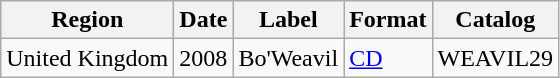<table class="wikitable">
<tr>
<th>Region</th>
<th>Date</th>
<th>Label</th>
<th>Format</th>
<th>Catalog</th>
</tr>
<tr>
<td>United Kingdom</td>
<td>2008</td>
<td>Bo'Weavil</td>
<td><a href='#'>CD</a></td>
<td>WEAVIL29</td>
</tr>
</table>
